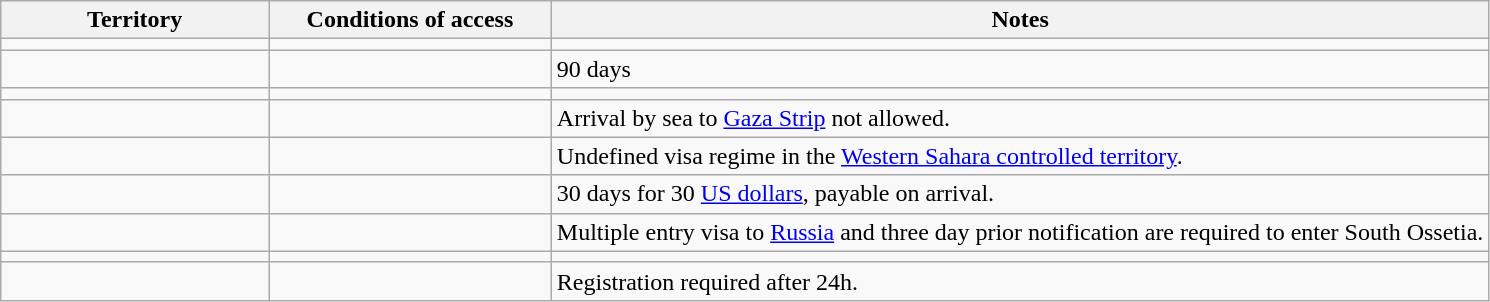<table class="wikitable" style="text-align: left; table-layout: fixed;">
<tr>
<th style="width:18%;">Territory</th>
<th style="width:19%;">Conditions of access</th>
<th>Notes</th>
</tr>
<tr>
<td></td>
<td></td>
<td></td>
</tr>
<tr>
<td></td>
<td></td>
<td>90 days</td>
</tr>
<tr>
<td></td>
<td></td>
<td></td>
</tr>
<tr>
<td></td>
<td></td>
<td>Arrival by sea to <a href='#'>Gaza Strip</a> not allowed.</td>
</tr>
<tr>
<td></td>
<td></td>
<td>Undefined visa regime in the <a href='#'>Western Sahara controlled territory</a>.</td>
</tr>
<tr>
<td></td>
<td></td>
<td>30 days for 30 <a href='#'>US dollars</a>, payable on arrival.</td>
</tr>
<tr>
<td></td>
<td></td>
<td>Multiple entry visa to <a href='#'>Russia</a> and three day prior notification are required to enter South Ossetia.</td>
</tr>
<tr>
<td></td>
<td></td>
<td></td>
</tr>
<tr>
<td></td>
<td></td>
<td>Registration required after 24h.</td>
</tr>
</table>
